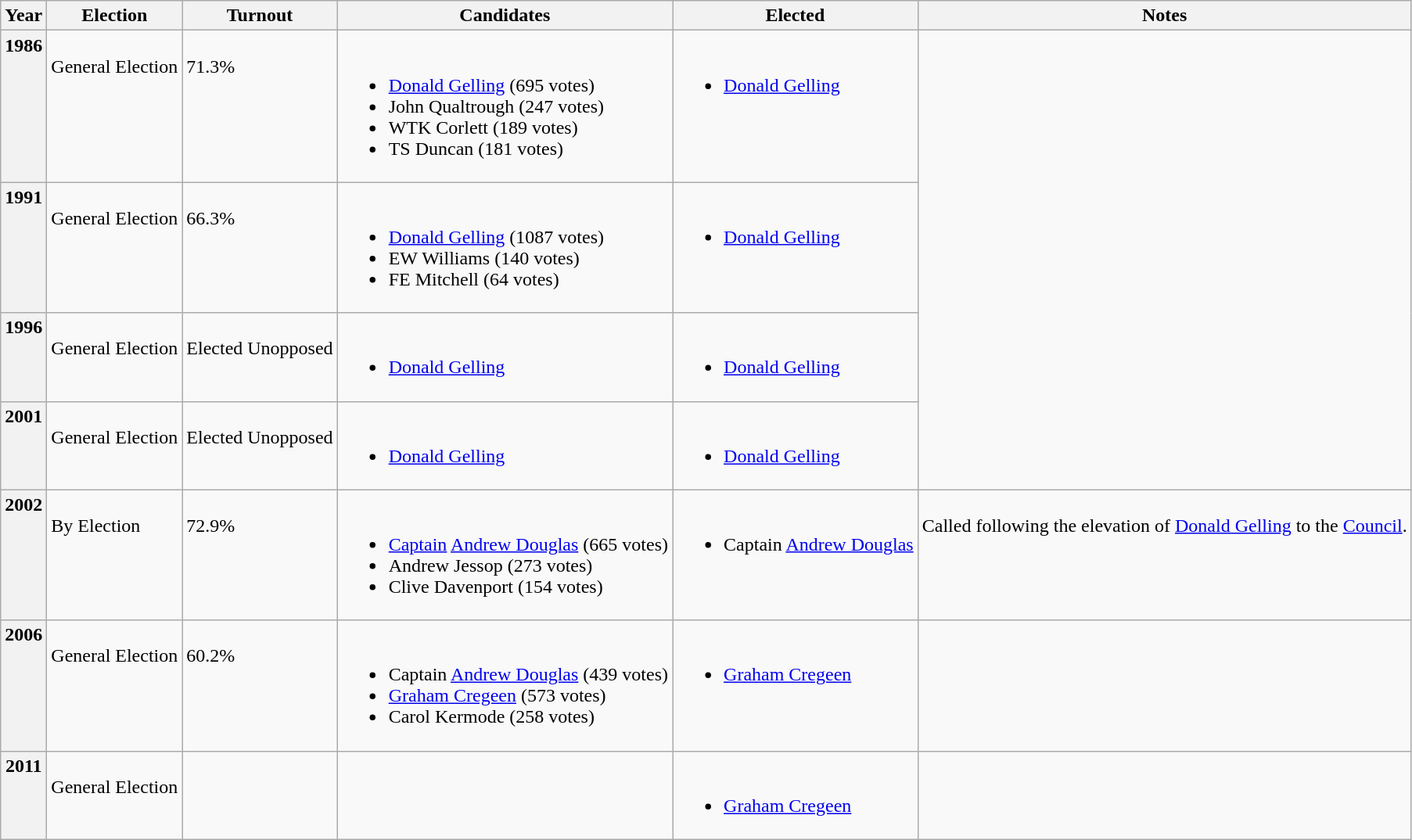<table class="wikitable" border="1">
<tr>
<th>Year</th>
<th>Election</th>
<th>Turnout</th>
<th>Candidates</th>
<th>Elected</th>
<th>Notes</th>
</tr>
<tr valign="top">
<th>1986</th>
<td><br>General Election</td>
<td><br>71.3%</td>
<td><br><ul><li><a href='#'>Donald Gelling</a> (695 votes)</li><li>John Qualtrough (247 votes)</li><li>WTK Corlett (189 votes)</li><li>TS Duncan (181 votes)</li></ul></td>
<td><br><ul><li><a href='#'>Donald Gelling</a></li></ul></td>
</tr>
<tr valign="top">
<th>1991</th>
<td><br>General Election</td>
<td><br>66.3%</td>
<td><br><ul><li><a href='#'>Donald Gelling</a> (1087 votes)</li><li>EW Williams (140 votes)</li><li>FE Mitchell (64 votes)</li></ul></td>
<td><br><ul><li><a href='#'>Donald Gelling</a></li></ul></td>
</tr>
<tr valign="top">
<th>1996</th>
<td><br>General Election</td>
<td><br>Elected Unopposed</td>
<td><br><ul><li><a href='#'>Donald Gelling</a></li></ul></td>
<td><br><ul><li><a href='#'>Donald Gelling</a></li></ul></td>
</tr>
<tr valign="top">
<th>2001</th>
<td><br>General Election</td>
<td><br>Elected Unopposed</td>
<td><br><ul><li><a href='#'>Donald Gelling</a></li></ul></td>
<td><br><ul><li><a href='#'>Donald Gelling</a></li></ul></td>
</tr>
<tr valign="top">
<th>2002</th>
<td><br>By Election</td>
<td><br>72.9%</td>
<td><br><ul><li><a href='#'>Captain</a> <a href='#'>Andrew Douglas</a> (665 votes)</li><li>Andrew Jessop (273 votes)</li><li>Clive Davenport (154 votes)</li></ul></td>
<td><br><ul><li>Captain <a href='#'>Andrew Douglas</a></li></ul></td>
<td><br>Called following the elevation of <a href='#'>Donald Gelling</a> to the <a href='#'>Council</a>.</td>
</tr>
<tr valign="top">
<th>2006</th>
<td><br>General Election</td>
<td><br>60.2%</td>
<td><br><ul><li>Captain <a href='#'>Andrew Douglas</a> (439 votes)</li><li><a href='#'>Graham Cregeen</a> (573 votes)</li><li>Carol Kermode (258 votes)</li></ul></td>
<td><br><ul><li><a href='#'>Graham Cregeen</a></li></ul></td>
<td></td>
</tr>
<tr valign="top">
<th>2011</th>
<td><br>General Election</td>
<td></td>
<td></td>
<td><br><ul><li><a href='#'>Graham Cregeen</a></li></ul></td>
<td></td>
</tr>
</table>
